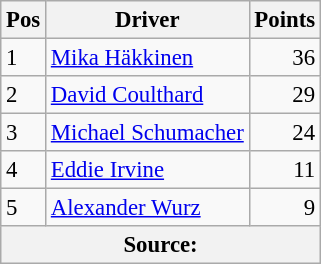<table class="wikitable" style="font-size: 95%;">
<tr>
<th>Pos</th>
<th>Driver</th>
<th>Points</th>
</tr>
<tr>
<td>1</td>
<td> <a href='#'>Mika Häkkinen</a></td>
<td align="right">36</td>
</tr>
<tr>
<td>2</td>
<td> <a href='#'>David Coulthard</a></td>
<td align="right">29</td>
</tr>
<tr>
<td>3</td>
<td> <a href='#'>Michael Schumacher</a></td>
<td align="right">24</td>
</tr>
<tr>
<td>4</td>
<td> <a href='#'>Eddie Irvine</a></td>
<td align="right">11</td>
</tr>
<tr>
<td>5</td>
<td> <a href='#'>Alexander Wurz</a></td>
<td align="right">9</td>
</tr>
<tr>
<th colspan=4>Source: </th>
</tr>
</table>
